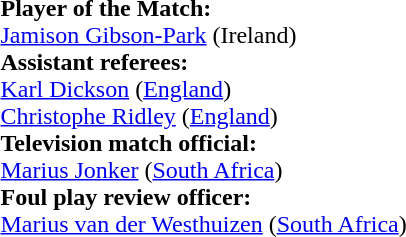<table style="width:100%">
<tr>
<td><br><strong>Player of the Match:</strong>
<br><a href='#'>Jamison Gibson-Park</a> (Ireland)<br><strong>Assistant referees:</strong>
<br><a href='#'>Karl Dickson</a> (<a href='#'>England</a>)
<br><a href='#'>Christophe Ridley</a> (<a href='#'>England</a>)
<br><strong>Television match official:</strong>
<br><a href='#'>Marius Jonker</a> (<a href='#'>South Africa</a>)
<br><strong>Foul play review officer:</strong>
<br><a href='#'>Marius van der Westhuizen</a> (<a href='#'>South Africa</a>)</td>
</tr>
</table>
